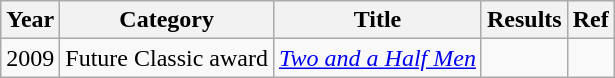<table class="wikitable">
<tr>
<th>Year</th>
<th>Category</th>
<th>Title</th>
<th>Results</th>
<th>Ref</th>
</tr>
<tr>
<td>2009</td>
<td>Future Classic award</td>
<td><em><a href='#'>Two and a Half Men</a></em></td>
<td></td>
<td></td>
</tr>
</table>
